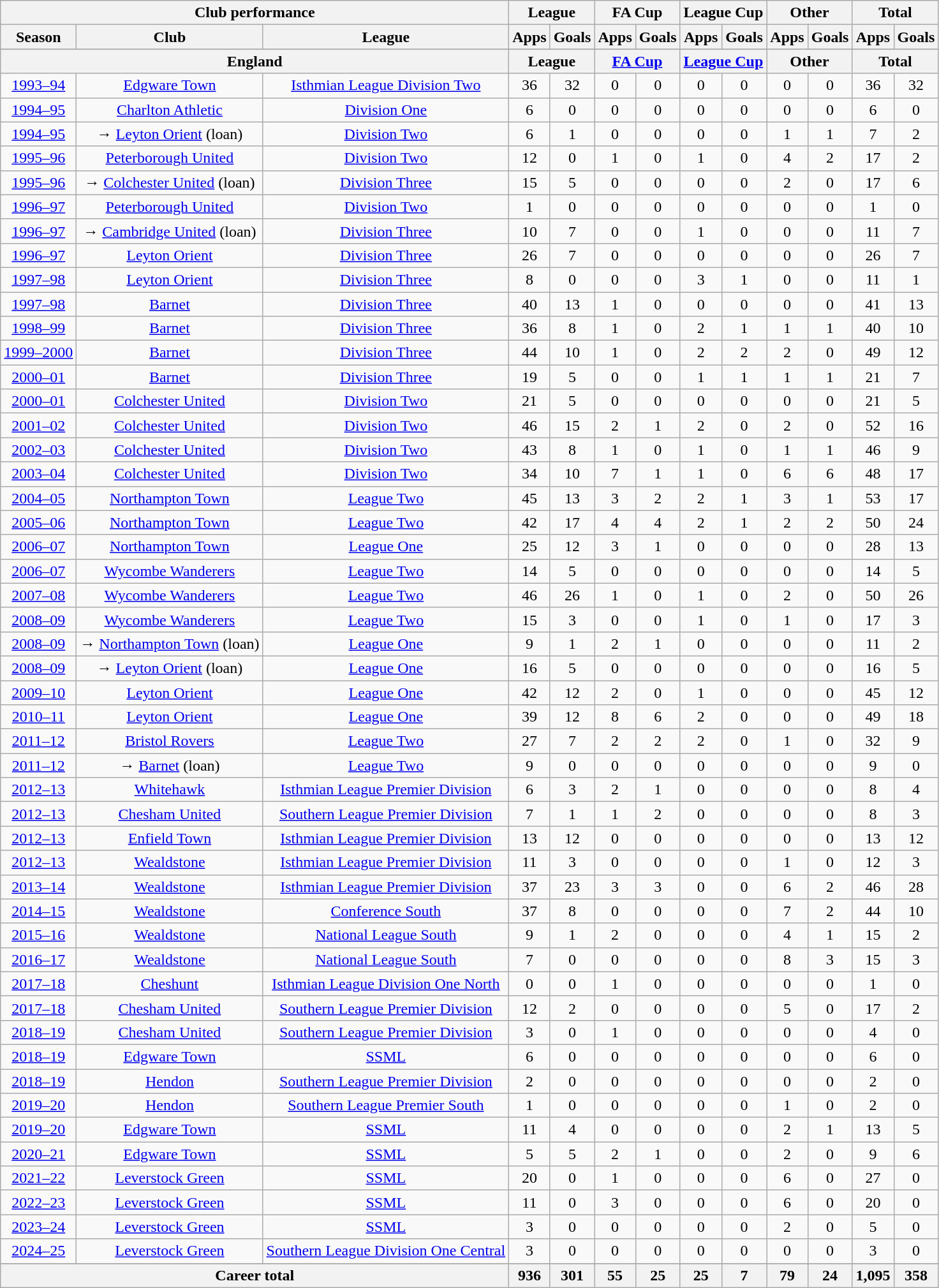<table class="wikitable" style="text-align:center">
<tr>
<th colspan=3>Club performance</th>
<th colspan=2>League</th>
<th colspan=2>FA Cup</th>
<th colspan=2>League Cup</th>
<th colspan=2>Other</th>
<th colspan=2>Total</th>
</tr>
<tr>
<th>Season</th>
<th>Club</th>
<th>League</th>
<th>Apps</th>
<th>Goals</th>
<th>Apps</th>
<th>Goals</th>
<th>Apps</th>
<th>Goals</th>
<th>Apps</th>
<th>Goals</th>
<th>Apps</th>
<th>Goals</th>
</tr>
<tr>
</tr>
<tr>
<th colspan=3>England</th>
<th colspan=2>League</th>
<th colspan=2><a href='#'>FA Cup</a></th>
<th colspan=2><a href='#'>League Cup</a></th>
<th colspan=2>Other</th>
<th colspan=2>Total</th>
</tr>
<tr>
<td><a href='#'>1993–94</a></td>
<td><a href='#'>Edgware Town</a></td>
<td><a href='#'>Isthmian League Division Two</a></td>
<td>36</td>
<td>32</td>
<td>0</td>
<td>0</td>
<td>0</td>
<td>0</td>
<td>0</td>
<td>0</td>
<td>36</td>
<td>32</td>
</tr>
<tr>
<td><a href='#'>1994–95</a></td>
<td><a href='#'>Charlton Athletic</a></td>
<td><a href='#'>Division One</a></td>
<td>6</td>
<td>0</td>
<td>0</td>
<td>0</td>
<td>0</td>
<td>0</td>
<td>0</td>
<td>0</td>
<td>6</td>
<td>0</td>
</tr>
<tr>
<td><a href='#'>1994–95</a></td>
<td>→ <a href='#'>Leyton Orient</a> (loan)</td>
<td><a href='#'>Division Two</a></td>
<td>6</td>
<td>1</td>
<td>0</td>
<td>0</td>
<td>0</td>
<td>0</td>
<td>1</td>
<td>1</td>
<td>7</td>
<td>2</td>
</tr>
<tr>
<td><a href='#'>1995–96</a></td>
<td><a href='#'>Peterborough United</a></td>
<td><a href='#'>Division Two</a></td>
<td>12</td>
<td>0</td>
<td>1</td>
<td>0</td>
<td>1</td>
<td>0</td>
<td>4</td>
<td>2</td>
<td>17</td>
<td>2</td>
</tr>
<tr>
<td><a href='#'>1995–96</a></td>
<td>→ <a href='#'>Colchester United</a> (loan)</td>
<td><a href='#'>Division Three</a></td>
<td>15</td>
<td>5</td>
<td>0</td>
<td>0</td>
<td>0</td>
<td>0</td>
<td>2</td>
<td>0</td>
<td>17</td>
<td>6</td>
</tr>
<tr>
<td><a href='#'>1996–97</a></td>
<td><a href='#'>Peterborough United</a></td>
<td><a href='#'>Division Two</a></td>
<td>1</td>
<td>0</td>
<td>0</td>
<td>0</td>
<td>0</td>
<td>0</td>
<td>0</td>
<td>0</td>
<td>1</td>
<td>0</td>
</tr>
<tr>
<td><a href='#'>1996–97</a></td>
<td>→ <a href='#'>Cambridge United</a> (loan)</td>
<td><a href='#'>Division Three</a></td>
<td>10</td>
<td>7</td>
<td>0</td>
<td>0</td>
<td>1</td>
<td>0</td>
<td>0</td>
<td>0</td>
<td>11</td>
<td>7</td>
</tr>
<tr>
<td><a href='#'>1996–97</a></td>
<td><a href='#'>Leyton Orient</a></td>
<td><a href='#'>Division Three</a></td>
<td>26</td>
<td>7</td>
<td>0</td>
<td>0</td>
<td>0</td>
<td>0</td>
<td>0</td>
<td>0</td>
<td>26</td>
<td>7</td>
</tr>
<tr>
<td><a href='#'>1997–98</a></td>
<td><a href='#'>Leyton Orient</a></td>
<td><a href='#'>Division Three</a></td>
<td>8</td>
<td>0</td>
<td>0</td>
<td>0</td>
<td>3</td>
<td>1</td>
<td>0</td>
<td>0</td>
<td>11</td>
<td>1</td>
</tr>
<tr>
<td><a href='#'>1997–98</a></td>
<td><a href='#'>Barnet</a></td>
<td><a href='#'>Division Three</a></td>
<td>40</td>
<td>13</td>
<td>1</td>
<td>0</td>
<td>0</td>
<td>0</td>
<td>0</td>
<td>0</td>
<td>41</td>
<td>13</td>
</tr>
<tr>
<td><a href='#'>1998–99</a></td>
<td><a href='#'>Barnet</a></td>
<td><a href='#'>Division Three</a></td>
<td>36</td>
<td>8</td>
<td>1</td>
<td>0</td>
<td>2</td>
<td>1</td>
<td>1</td>
<td>1</td>
<td>40</td>
<td>10</td>
</tr>
<tr>
<td><a href='#'>1999–2000</a></td>
<td><a href='#'>Barnet</a></td>
<td><a href='#'>Division Three</a></td>
<td>44</td>
<td>10</td>
<td>1</td>
<td>0</td>
<td>2</td>
<td>2</td>
<td>2</td>
<td>0</td>
<td>49</td>
<td>12</td>
</tr>
<tr>
<td><a href='#'>2000–01</a></td>
<td><a href='#'>Barnet</a></td>
<td><a href='#'>Division Three</a></td>
<td>19</td>
<td>5</td>
<td>0</td>
<td>0</td>
<td>1</td>
<td>1</td>
<td>1</td>
<td>1</td>
<td>21</td>
<td>7</td>
</tr>
<tr>
<td><a href='#'>2000–01</a></td>
<td><a href='#'>Colchester United</a></td>
<td><a href='#'>Division Two</a></td>
<td>21</td>
<td>5</td>
<td>0</td>
<td>0</td>
<td>0</td>
<td>0</td>
<td>0</td>
<td>0</td>
<td>21</td>
<td>5</td>
</tr>
<tr>
<td><a href='#'>2001–02</a></td>
<td><a href='#'>Colchester United</a></td>
<td><a href='#'>Division Two</a></td>
<td>46</td>
<td>15</td>
<td>2</td>
<td>1</td>
<td>2</td>
<td>0</td>
<td>2</td>
<td>0</td>
<td>52</td>
<td>16</td>
</tr>
<tr>
<td><a href='#'>2002–03</a></td>
<td><a href='#'>Colchester United</a></td>
<td><a href='#'>Division Two</a></td>
<td>43</td>
<td>8</td>
<td>1</td>
<td>0</td>
<td>1</td>
<td>0</td>
<td>1</td>
<td>1</td>
<td>46</td>
<td>9</td>
</tr>
<tr>
<td><a href='#'>2003–04</a></td>
<td><a href='#'>Colchester United</a></td>
<td><a href='#'>Division Two</a></td>
<td>34</td>
<td>10</td>
<td>7</td>
<td>1</td>
<td>1</td>
<td>0</td>
<td>6</td>
<td>6</td>
<td>48</td>
<td>17</td>
</tr>
<tr>
<td><a href='#'>2004–05</a></td>
<td><a href='#'>Northampton Town</a></td>
<td><a href='#'>League Two</a></td>
<td>45</td>
<td>13</td>
<td>3</td>
<td>2</td>
<td>2</td>
<td>1</td>
<td>3</td>
<td>1</td>
<td>53</td>
<td>17</td>
</tr>
<tr>
<td><a href='#'>2005–06</a></td>
<td><a href='#'>Northampton Town</a></td>
<td><a href='#'>League Two</a></td>
<td>42</td>
<td>17</td>
<td>4</td>
<td>4</td>
<td>2</td>
<td>1</td>
<td>2</td>
<td>2</td>
<td>50</td>
<td>24</td>
</tr>
<tr>
<td><a href='#'>2006–07</a></td>
<td><a href='#'>Northampton Town</a></td>
<td><a href='#'>League One</a></td>
<td>25</td>
<td>12</td>
<td>3</td>
<td>1</td>
<td>0</td>
<td>0</td>
<td>0</td>
<td>0</td>
<td>28</td>
<td>13</td>
</tr>
<tr>
<td><a href='#'>2006–07</a></td>
<td><a href='#'>Wycombe Wanderers</a></td>
<td><a href='#'>League Two</a></td>
<td>14</td>
<td>5</td>
<td>0</td>
<td>0</td>
<td>0</td>
<td>0</td>
<td>0</td>
<td>0</td>
<td>14</td>
<td>5</td>
</tr>
<tr>
<td><a href='#'>2007–08</a></td>
<td><a href='#'>Wycombe Wanderers</a></td>
<td><a href='#'>League Two</a></td>
<td>46</td>
<td>26</td>
<td>1</td>
<td>0</td>
<td>1</td>
<td>0</td>
<td>2</td>
<td>0</td>
<td>50</td>
<td>26</td>
</tr>
<tr>
<td><a href='#'>2008–09</a></td>
<td><a href='#'>Wycombe Wanderers</a></td>
<td><a href='#'>League Two</a></td>
<td>15</td>
<td>3</td>
<td>0</td>
<td>0</td>
<td>1</td>
<td>0</td>
<td>1</td>
<td>0</td>
<td>17</td>
<td>3</td>
</tr>
<tr>
<td><a href='#'>2008–09</a></td>
<td>→ <a href='#'>Northampton Town</a> (loan)</td>
<td><a href='#'>League One</a></td>
<td>9</td>
<td>1</td>
<td>2</td>
<td>1</td>
<td>0</td>
<td>0</td>
<td>0</td>
<td>0</td>
<td>11</td>
<td>2</td>
</tr>
<tr>
<td><a href='#'>2008–09</a></td>
<td>→ <a href='#'>Leyton Orient</a> (loan)</td>
<td><a href='#'>League One</a></td>
<td>16</td>
<td>5</td>
<td>0</td>
<td>0</td>
<td>0</td>
<td>0</td>
<td>0</td>
<td>0</td>
<td>16</td>
<td>5</td>
</tr>
<tr>
<td><a href='#'>2009–10</a></td>
<td><a href='#'>Leyton Orient</a></td>
<td><a href='#'>League One</a></td>
<td>42</td>
<td>12</td>
<td>2</td>
<td>0</td>
<td>1</td>
<td>0</td>
<td>0</td>
<td>0</td>
<td>45</td>
<td>12</td>
</tr>
<tr>
<td><a href='#'>2010–11</a></td>
<td><a href='#'>Leyton Orient</a></td>
<td><a href='#'>League One</a></td>
<td>39</td>
<td>12</td>
<td>8</td>
<td>6</td>
<td>2</td>
<td>0</td>
<td>0</td>
<td>0</td>
<td>49</td>
<td>18</td>
</tr>
<tr>
<td><a href='#'>2011–12</a></td>
<td><a href='#'>Bristol Rovers</a></td>
<td><a href='#'>League Two</a></td>
<td>27</td>
<td>7</td>
<td>2</td>
<td>2</td>
<td>2</td>
<td>0</td>
<td>1</td>
<td>0</td>
<td>32</td>
<td>9</td>
</tr>
<tr>
<td><a href='#'>2011–12</a></td>
<td>→ <a href='#'>Barnet</a> (loan)</td>
<td><a href='#'>League Two</a></td>
<td>9</td>
<td>0</td>
<td>0</td>
<td>0</td>
<td>0</td>
<td>0</td>
<td>0</td>
<td>0</td>
<td>9</td>
<td>0</td>
</tr>
<tr>
<td><a href='#'>2012–13</a></td>
<td><a href='#'>Whitehawk</a></td>
<td><a href='#'>Isthmian League Premier Division</a></td>
<td>6</td>
<td>3</td>
<td>2</td>
<td>1</td>
<td>0</td>
<td>0</td>
<td>0</td>
<td>0</td>
<td>8</td>
<td>4</td>
</tr>
<tr>
<td><a href='#'>2012–13</a></td>
<td><a href='#'>Chesham United</a></td>
<td><a href='#'>Southern League Premier Division</a></td>
<td>7</td>
<td>1</td>
<td>1</td>
<td>2</td>
<td>0</td>
<td>0</td>
<td>0</td>
<td>0</td>
<td>8</td>
<td>3</td>
</tr>
<tr>
<td><a href='#'>2012–13</a></td>
<td><a href='#'>Enfield Town</a></td>
<td><a href='#'>Isthmian League Premier Division</a></td>
<td>13</td>
<td>12</td>
<td>0</td>
<td>0</td>
<td>0</td>
<td>0</td>
<td>0</td>
<td>0</td>
<td>13</td>
<td>12</td>
</tr>
<tr>
<td><a href='#'>2012–13</a></td>
<td><a href='#'>Wealdstone</a></td>
<td><a href='#'>Isthmian League Premier Division</a></td>
<td>11</td>
<td>3</td>
<td>0</td>
<td>0</td>
<td>0</td>
<td>0</td>
<td>1</td>
<td>0</td>
<td>12</td>
<td>3</td>
</tr>
<tr>
<td><a href='#'>2013–14</a></td>
<td><a href='#'>Wealdstone</a></td>
<td><a href='#'>Isthmian League Premier Division</a></td>
<td>37</td>
<td>23</td>
<td>3</td>
<td>3</td>
<td>0</td>
<td>0</td>
<td>6</td>
<td>2</td>
<td>46</td>
<td>28</td>
</tr>
<tr>
<td><a href='#'>2014–15</a></td>
<td><a href='#'>Wealdstone</a></td>
<td><a href='#'>Conference South</a></td>
<td>37</td>
<td>8</td>
<td>0</td>
<td>0</td>
<td>0</td>
<td>0</td>
<td>7</td>
<td>2</td>
<td>44</td>
<td>10</td>
</tr>
<tr>
<td><a href='#'>2015–16</a></td>
<td><a href='#'>Wealdstone</a></td>
<td><a href='#'>National League South</a></td>
<td>9</td>
<td>1</td>
<td>2</td>
<td>0</td>
<td>0</td>
<td>0</td>
<td>4</td>
<td>1</td>
<td>15</td>
<td>2</td>
</tr>
<tr>
<td><a href='#'>2016–17</a></td>
<td><a href='#'>Wealdstone</a></td>
<td><a href='#'>National League South</a></td>
<td>7</td>
<td>0</td>
<td>0</td>
<td>0</td>
<td>0</td>
<td>0</td>
<td>8</td>
<td>3</td>
<td>15</td>
<td>3</td>
</tr>
<tr>
<td><a href='#'>2017–18</a></td>
<td><a href='#'>Cheshunt</a></td>
<td><a href='#'>Isthmian League Division One North</a></td>
<td>0</td>
<td>0</td>
<td>1</td>
<td>0</td>
<td>0</td>
<td>0</td>
<td>0</td>
<td>0</td>
<td>1</td>
<td>0</td>
</tr>
<tr>
<td><a href='#'>2017–18</a></td>
<td><a href='#'>Chesham United</a></td>
<td><a href='#'>Southern League Premier Division</a></td>
<td>12</td>
<td>2</td>
<td>0</td>
<td>0</td>
<td>0</td>
<td>0</td>
<td>5</td>
<td>0</td>
<td>17</td>
<td>2</td>
</tr>
<tr>
<td><a href='#'>2018–19</a></td>
<td><a href='#'>Chesham United</a></td>
<td><a href='#'>Southern League Premier Division</a></td>
<td>3</td>
<td>0</td>
<td>1</td>
<td>0</td>
<td>0</td>
<td>0</td>
<td>0</td>
<td>0</td>
<td>4</td>
<td>0</td>
</tr>
<tr>
<td><a href='#'>2018–19</a></td>
<td><a href='#'>Edgware Town</a></td>
<td><a href='#'>SSML</a></td>
<td>6</td>
<td>0</td>
<td>0</td>
<td>0</td>
<td>0</td>
<td>0</td>
<td>0</td>
<td>0</td>
<td>6</td>
<td>0</td>
</tr>
<tr>
<td><a href='#'>2018–19</a></td>
<td><a href='#'>Hendon</a></td>
<td><a href='#'>Southern League Premier Division</a></td>
<td>2</td>
<td>0</td>
<td>0</td>
<td>0</td>
<td>0</td>
<td>0</td>
<td>0</td>
<td>0</td>
<td>2</td>
<td>0</td>
</tr>
<tr>
<td><a href='#'>2019–20</a></td>
<td><a href='#'>Hendon</a></td>
<td><a href='#'>Southern League Premier South</a></td>
<td>1</td>
<td>0</td>
<td>0</td>
<td>0</td>
<td>0</td>
<td>0</td>
<td>1</td>
<td>0</td>
<td>2</td>
<td>0</td>
</tr>
<tr>
<td><a href='#'>2019–20</a></td>
<td><a href='#'>Edgware Town</a></td>
<td><a href='#'>SSML</a></td>
<td>11</td>
<td>4</td>
<td>0</td>
<td>0</td>
<td>0</td>
<td>0</td>
<td>2</td>
<td>1</td>
<td>13</td>
<td>5</td>
</tr>
<tr>
<td><a href='#'>2020–21</a></td>
<td><a href='#'>Edgware Town</a></td>
<td><a href='#'>SSML</a></td>
<td>5</td>
<td>5</td>
<td>2</td>
<td>1</td>
<td>0</td>
<td>0</td>
<td>2</td>
<td>0</td>
<td>9</td>
<td>6</td>
</tr>
<tr>
<td><a href='#'>2021–22</a></td>
<td><a href='#'>Leverstock Green</a></td>
<td><a href='#'>SSML</a></td>
<td>20</td>
<td>0</td>
<td>1</td>
<td>0</td>
<td>0</td>
<td>0</td>
<td>6</td>
<td>0</td>
<td>27</td>
<td>0</td>
</tr>
<tr>
<td><a href='#'>2022–23</a></td>
<td><a href='#'>Leverstock Green</a></td>
<td><a href='#'>SSML</a></td>
<td>11</td>
<td>0</td>
<td>3</td>
<td>0</td>
<td>0</td>
<td>0</td>
<td>6</td>
<td>0</td>
<td>20</td>
<td>0</td>
</tr>
<tr>
<td><a href='#'>2023–24</a></td>
<td><a href='#'>Leverstock Green</a></td>
<td><a href='#'>SSML</a></td>
<td>3</td>
<td>0</td>
<td>0</td>
<td>0</td>
<td>0</td>
<td>0</td>
<td>2</td>
<td>0</td>
<td>5</td>
<td>0</td>
</tr>
<tr>
<td><a href='#'>2024–25</a></td>
<td><a href='#'>Leverstock Green</a></td>
<td><a href='#'>Southern League Division One Central</a></td>
<td>3</td>
<td>0</td>
<td>0</td>
<td>0</td>
<td>0</td>
<td>0</td>
<td>0</td>
<td>0</td>
<td>3</td>
<td>0</td>
</tr>
<tr>
</tr>
<tr>
</tr>
<tr>
<th colspan=3>Career total</th>
<th>936</th>
<th>301</th>
<th>55</th>
<th>25</th>
<th>25</th>
<th>7</th>
<th>79</th>
<th>24</th>
<th>1,095</th>
<th>358</th>
</tr>
</table>
